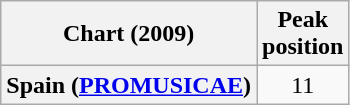<table class="wikitable sortable plainrowheaders">
<tr>
<th>Chart (2009)</th>
<th>Peak<br>position</th>
</tr>
<tr>
<th scope="row">Spain (<a href='#'>PROMUSICAE</a>)</th>
<td style="text-align:center;">11</td>
</tr>
</table>
